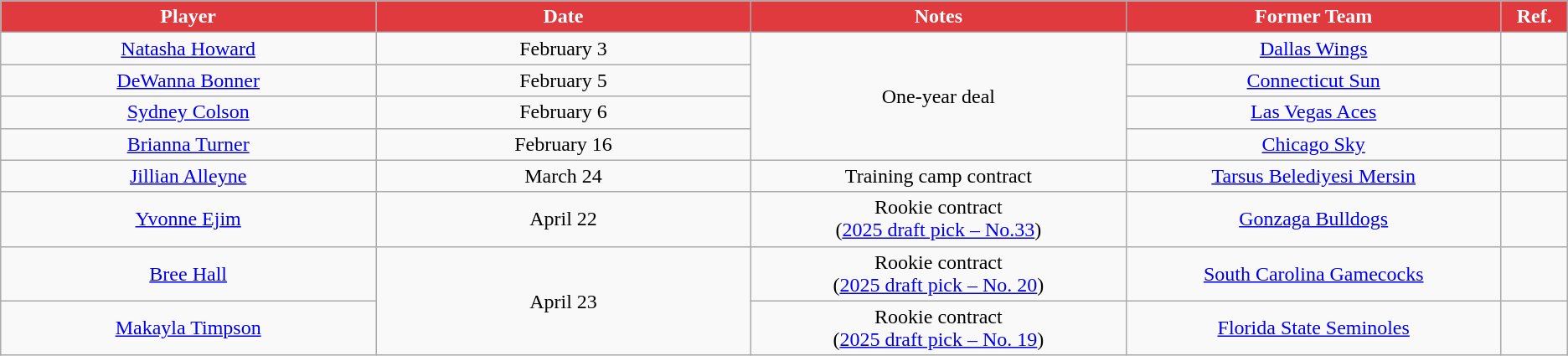<table class="wikitable sortable" style="text-align: center">
<tr>
<th style="background:#E03A3E; color:white" width="10%">Player</th>
<th style="background:#E03A3E; color:white" width="10%">Date</th>
<th style="background:#E03A3E; color:white" width="10%">Notes</th>
<th style="background:#E03A3E; color:white" width="10%">Former Team</th>
<th style="background:#E03A3E; color:white" width="1%" class="unsortable">Ref.</th>
</tr>
<tr>
<td><a href='#'>Natasha Howard</a></td>
<td>February 3</td>
<td rowspan=4>One-year deal</td>
<td><a href='#'>Dallas Wings</a></td>
<td></td>
</tr>
<tr>
<td><a href='#'>DeWanna Bonner</a></td>
<td>February 5</td>
<td><a href='#'>Connecticut Sun</a></td>
<td></td>
</tr>
<tr>
<td><a href='#'>Sydney Colson</a></td>
<td>February 6</td>
<td><a href='#'>Las Vegas Aces</a></td>
<td></td>
</tr>
<tr>
<td><a href='#'>Brianna Turner</a></td>
<td>February 16</td>
<td><a href='#'>Chicago Sky</a></td>
<td></td>
</tr>
<tr>
<td><a href='#'>Jillian Alleyne</a></td>
<td>March 24</td>
<td>Training camp contract</td>
<td><a href='#'>Tarsus Belediyesi Mersin</a></td>
<td></td>
</tr>
<tr>
<td><a href='#'>Yvonne Ejim</a></td>
<td>April 22</td>
<td>Rookie contract<br>(<a href='#'>2025 draft pick – No.33</a>)</td>
<td><a href='#'>Gonzaga Bulldogs</a></td>
<td></td>
</tr>
<tr>
<td><a href='#'>Bree Hall</a></td>
<td rowspan=2>April 23</td>
<td>Rookie contract<br>(<a href='#'>2025 draft pick – No. 20</a>)</td>
<td><a href='#'>South Carolina Gamecocks</a></td>
<td></td>
</tr>
<tr>
<td><a href='#'>Makayla Timpson</a></td>
<td>Rookie contract<br>(<a href='#'>2025 draft pick – No. 19</a>)</td>
<td><a href='#'>Florida State Seminoles</a></td>
<td></td>
</tr>
</table>
